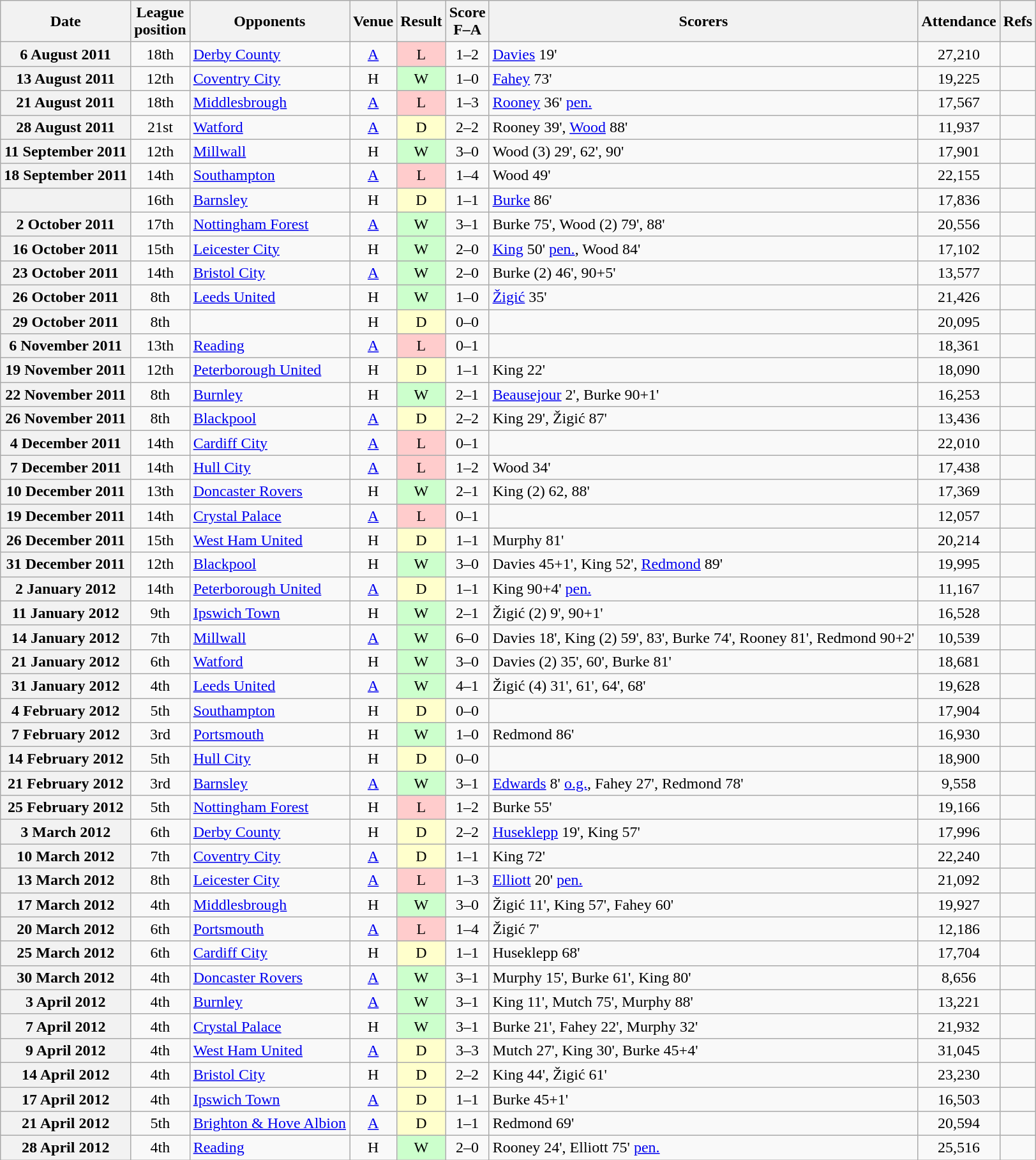<table class="wikitable plainrowheaders" style="text-align:center">
<tr>
<th scope=col>Date</th>
<th scope=col>League<br>position</th>
<th scope=col>Opponents</th>
<th scope=col>Venue</th>
<th scope=col>Result</th>
<th scope=col>Score<br>F–A</th>
<th scope=col>Scorers</th>
<th scope=col>Attendance</th>
<th scope=col>Refs</th>
</tr>
<tr>
<th scope=row>6 August 2011</th>
<td>18th</td>
<td style=text-align:left><a href='#'>Derby County</a></td>
<td><a href='#'>A</a></td>
<td style=background:#fcc>L</td>
<td>1–2</td>
<td style=text-align:left><a href='#'>Davies</a> 19'</td>
<td>27,210</td>
<td></td>
</tr>
<tr>
<th scope=row>13 August 2011</th>
<td>12th</td>
<td style=text-align:left><a href='#'>Coventry City</a></td>
<td>H</td>
<td style=background:#cfc>W</td>
<td>1–0</td>
<td style=text-align:left><a href='#'>Fahey</a> 73'</td>
<td>19,225</td>
<td></td>
</tr>
<tr>
<th scope=row>21 August 2011</th>
<td>18th</td>
<td style=text-align:left><a href='#'>Middlesbrough</a></td>
<td><a href='#'>A</a></td>
<td style=background:#fcc>L</td>
<td>1–3</td>
<td style=text-align:left><a href='#'>Rooney</a> 36' <a href='#'>pen.</a></td>
<td>17,567</td>
<td></td>
</tr>
<tr>
<th scope=row>28 August 2011</th>
<td>21st</td>
<td style=text-align:left><a href='#'>Watford</a></td>
<td><a href='#'>A</a></td>
<td style=background:#ffc>D</td>
<td>2–2</td>
<td style=text-align:left>Rooney 39', <a href='#'>Wood</a> 88'</td>
<td>11,937</td>
<td></td>
</tr>
<tr>
<th scope=row>11 September 2011</th>
<td>12th</td>
<td style=text-align:left><a href='#'>Millwall</a></td>
<td>H</td>
<td style=background:#cfc>W</td>
<td>3–0</td>
<td style=text-align:left>Wood (3) 29', 62', 90'</td>
<td>17,901</td>
<td></td>
</tr>
<tr>
<th scope=row>18 September 2011</th>
<td>14th</td>
<td style=text-align:left><a href='#'>Southampton</a></td>
<td><a href='#'>A</a></td>
<td style=background:#fcc>L</td>
<td>1–4</td>
<td style=text-align:left>Wood 49'</td>
<td>22,155</td>
<td></td>
</tr>
<tr>
<th scope=row></th>
<td>16th</td>
<td style=text-align:left><a href='#'>Barnsley</a></td>
<td>H</td>
<td style=background:#ffc>D</td>
<td>1–1</td>
<td style=text-align:left><a href='#'>Burke</a> 86'</td>
<td>17,836</td>
<td></td>
</tr>
<tr>
<th scope=row>2 October 2011</th>
<td>17th</td>
<td style=text-align:left><a href='#'>Nottingham Forest</a></td>
<td><a href='#'>A</a></td>
<td style=background:#cfc>W</td>
<td>3–1</td>
<td style=text-align:left>Burke 75', Wood (2) 79', 88'</td>
<td>20,556</td>
<td></td>
</tr>
<tr>
<th scope=row>16 October 2011</th>
<td>15th</td>
<td style=text-align:left><a href='#'>Leicester City</a></td>
<td>H</td>
<td style=background:#cfc>W</td>
<td>2–0</td>
<td style=text-align:left><a href='#'>King</a> 50' <a href='#'>pen.</a>, Wood 84'</td>
<td>17,102</td>
<td></td>
</tr>
<tr>
<th scope=row>23 October 2011</th>
<td>14th</td>
<td style=text-align:left><a href='#'>Bristol City</a></td>
<td><a href='#'>A</a></td>
<td style=background:#cfc>W</td>
<td>2–0</td>
<td style=text-align:left>Burke (2) 46', 90+5'</td>
<td>13,577</td>
<td></td>
</tr>
<tr>
<th scope=row>26 October 2011</th>
<td>8th</td>
<td style=text-align:left><a href='#'>Leeds United</a></td>
<td>H</td>
<td style=background:#cfc>W</td>
<td>1–0</td>
<td style=text-align:left><a href='#'>Žigić</a> 35'</td>
<td>21,426</td>
<td></td>
</tr>
<tr>
<th scope=row>29 October 2011</th>
<td>8th</td>
<td style=text-align:left></td>
<td>H</td>
<td style=background:#ffc>D</td>
<td>0–0</td>
<td></td>
<td>20,095</td>
<td></td>
</tr>
<tr>
<th scope=row>6 November 2011</th>
<td>13th</td>
<td style=text-align:left><a href='#'>Reading</a></td>
<td><a href='#'>A</a></td>
<td style=background:#fcc>L</td>
<td>0–1</td>
<td></td>
<td>18,361</td>
<td></td>
</tr>
<tr>
<th scope=row>19 November 2011</th>
<td>12th</td>
<td style=text-align:left><a href='#'>Peterborough United</a></td>
<td>H</td>
<td style=background:#ffc>D</td>
<td>1–1</td>
<td style=text-align:left>King 22'</td>
<td>18,090</td>
<td></td>
</tr>
<tr>
<th scope=row>22 November 2011</th>
<td>8th</td>
<td style=text-align:left><a href='#'>Burnley</a></td>
<td>H</td>
<td style=background:#cfc>W</td>
<td>2–1</td>
<td style=text-align:left><a href='#'>Beausejour</a> 2', Burke 90+1'</td>
<td>16,253</td>
<td></td>
</tr>
<tr>
<th scope=row>26 November 2011</th>
<td>8th</td>
<td style=text-align:left><a href='#'>Blackpool</a></td>
<td><a href='#'>A</a></td>
<td style=background:#ffc>D</td>
<td>2–2</td>
<td style=text-align:left>King 29', Žigić 87'</td>
<td>13,436</td>
<td></td>
</tr>
<tr>
<th scope=row>4 December 2011</th>
<td>14th</td>
<td style=text-align:left><a href='#'>Cardiff City</a></td>
<td><a href='#'>A</a></td>
<td style=background:#fcc>L</td>
<td>0–1</td>
<td></td>
<td>22,010</td>
<td></td>
</tr>
<tr>
<th scope=row>7 December 2011</th>
<td>14th</td>
<td style=text-align:left><a href='#'>Hull City</a></td>
<td><a href='#'>A</a></td>
<td style=background:#fcc>L</td>
<td>1–2</td>
<td style=text-align:left>Wood 34'</td>
<td>17,438</td>
<td></td>
</tr>
<tr>
<th scope=row>10 December 2011</th>
<td>13th</td>
<td style=text-align:left><a href='#'>Doncaster Rovers</a></td>
<td>H</td>
<td style=background:#cfc>W</td>
<td>2–1</td>
<td style=text-align:left>King (2) 62, 88'</td>
<td>17,369</td>
<td></td>
</tr>
<tr>
<th scope=row>19 December 2011</th>
<td>14th</td>
<td style=text-align:left><a href='#'>Crystal Palace</a></td>
<td><a href='#'>A</a></td>
<td style=background:#fcc>L</td>
<td>0–1</td>
<td></td>
<td>12,057</td>
<td></td>
</tr>
<tr>
<th scope=row>26 December 2011</th>
<td>15th</td>
<td style=text-align:left><a href='#'>West Ham United</a></td>
<td>H</td>
<td style=background:#ffc>D</td>
<td>1–1</td>
<td style=text-align:left>Murphy 81'</td>
<td>20,214</td>
<td></td>
</tr>
<tr>
<th scope=row>31 December 2011</th>
<td>12th</td>
<td style=text-align:left><a href='#'>Blackpool</a></td>
<td>H</td>
<td style=background:#cfc>W</td>
<td>3–0</td>
<td style=text-align:left>Davies 45+1', King 52', <a href='#'>Redmond</a> 89'</td>
<td>19,995</td>
<td></td>
</tr>
<tr>
<th scope=row>2 January 2012</th>
<td>14th</td>
<td style=text-align:left><a href='#'>Peterborough United</a></td>
<td><a href='#'>A</a></td>
<td style=background:#ffc>D</td>
<td>1–1</td>
<td style=text-align:left>King 90+4' <a href='#'>pen.</a></td>
<td>11,167</td>
<td></td>
</tr>
<tr>
<th scope=row>11 January 2012</th>
<td>9th</td>
<td style=text-align:left><a href='#'>Ipswich Town</a></td>
<td>H</td>
<td style=background:#cfc>W</td>
<td>2–1</td>
<td style=text-align:left>Žigić (2) 9', 90+1'</td>
<td>16,528</td>
<td></td>
</tr>
<tr>
<th scope=row>14 January 2012</th>
<td>7th</td>
<td style=text-align:left><a href='#'>Millwall</a></td>
<td><a href='#'>A</a></td>
<td style=background:#cfc>W</td>
<td>6–0</td>
<td style=text-align:left>Davies 18', King (2) 59', 83', Burke 74', Rooney 81', Redmond 90+2'</td>
<td>10,539</td>
<td></td>
</tr>
<tr>
<th scope=row>21 January 2012</th>
<td>6th</td>
<td style=text-align:left><a href='#'>Watford</a></td>
<td>H</td>
<td style=background:#cfc>W</td>
<td>3–0</td>
<td style=text-align:left>Davies (2) 35', 60', Burke 81'</td>
<td>18,681</td>
<td></td>
</tr>
<tr>
<th scope=row>31 January 2012</th>
<td>4th</td>
<td style=text-align:left><a href='#'>Leeds United</a></td>
<td><a href='#'>A</a></td>
<td style=background:#cfc>W</td>
<td>4–1</td>
<td style=text-align:left>Žigić (4) 31', 61', 64', 68'</td>
<td>19,628</td>
<td></td>
</tr>
<tr>
<th scope=row>4 February 2012</th>
<td>5th</td>
<td style=text-align:left><a href='#'>Southampton</a></td>
<td>H</td>
<td style=background:#ffc>D</td>
<td>0–0</td>
<td></td>
<td>17,904</td>
<td></td>
</tr>
<tr>
<th scope=row>7 February 2012</th>
<td>3rd</td>
<td style=text-align:left><a href='#'>Portsmouth</a></td>
<td>H</td>
<td style=background:#cfc>W</td>
<td>1–0</td>
<td style=text-align:left>Redmond 86'</td>
<td>16,930</td>
<td></td>
</tr>
<tr>
<th scope=row>14 February 2012</th>
<td>5th</td>
<td style=text-align:left><a href='#'>Hull City</a></td>
<td>H</td>
<td style=background:#ffc>D</td>
<td>0–0</td>
<td></td>
<td>18,900</td>
<td></td>
</tr>
<tr>
<th scope=row>21 February 2012</th>
<td>3rd</td>
<td style=text-align:left><a href='#'>Barnsley</a></td>
<td><a href='#'>A</a></td>
<td style=background:#cfc>W</td>
<td>3–1</td>
<td style=text-align:left><a href='#'>Edwards</a> 8' <a href='#'>o.g.</a>, Fahey 27', Redmond 78'</td>
<td>9,558</td>
<td></td>
</tr>
<tr>
<th scope=row>25 February 2012</th>
<td>5th</td>
<td style=text-align:left><a href='#'>Nottingham Forest</a></td>
<td>H</td>
<td style=background:#fcc>L</td>
<td>1–2</td>
<td style=text-align:left>Burke 55'</td>
<td>19,166</td>
<td></td>
</tr>
<tr>
<th scope=row>3 March 2012</th>
<td>6th</td>
<td style=text-align:left><a href='#'>Derby County</a></td>
<td>H</td>
<td style=background:#ffc>D</td>
<td>2–2</td>
<td style=text-align:left><a href='#'>Huseklepp</a> 19', King 57'</td>
<td>17,996</td>
<td></td>
</tr>
<tr>
<th scope=row>10 March 2012</th>
<td>7th</td>
<td style=text-align:left><a href='#'>Coventry City</a></td>
<td><a href='#'>A</a></td>
<td style=background:#ffc>D</td>
<td>1–1</td>
<td style=text-align:left>King 72'</td>
<td>22,240</td>
<td></td>
</tr>
<tr>
<th scope=row>13 March 2012</th>
<td>8th</td>
<td style=text-align:left><a href='#'>Leicester City</a></td>
<td><a href='#'>A</a></td>
<td style=background:#fcc>L</td>
<td>1–3</td>
<td style=text-align:left><a href='#'>Elliott</a> 20' <a href='#'>pen.</a></td>
<td>21,092</td>
<td></td>
</tr>
<tr>
<th scope=row>17 March 2012</th>
<td>4th</td>
<td style=text-align:left><a href='#'>Middlesbrough</a></td>
<td>H</td>
<td style=background:#cfc>W</td>
<td>3–0</td>
<td style=text-align:left>Žigić 11', King 57', Fahey 60'</td>
<td>19,927</td>
<td></td>
</tr>
<tr>
<th scope=row>20 March 2012</th>
<td>6th</td>
<td style=text-align:left><a href='#'>Portsmouth</a></td>
<td><a href='#'>A</a></td>
<td style=background:#fcc>L</td>
<td>1–4</td>
<td style=text-align:left>Žigić 7'</td>
<td>12,186</td>
<td></td>
</tr>
<tr>
<th scope=row>25 March 2012</th>
<td>6th</td>
<td style=text-align:left><a href='#'>Cardiff City</a></td>
<td>H</td>
<td style=background:#ffc>D</td>
<td>1–1</td>
<td style=text-align:left>Huseklepp 68'</td>
<td>17,704</td>
<td></td>
</tr>
<tr>
<th scope=row>30 March 2012</th>
<td>4th</td>
<td style=text-align:left><a href='#'>Doncaster Rovers</a></td>
<td><a href='#'>A</a></td>
<td style=background:#cfc>W</td>
<td>3–1</td>
<td style=text-align:left>Murphy 15', Burke 61', King 80'</td>
<td>8,656</td>
<td></td>
</tr>
<tr>
<th scope=row>3 April 2012</th>
<td>4th</td>
<td style=text-align:left><a href='#'>Burnley</a></td>
<td><a href='#'>A</a></td>
<td style=background:#cfc>W</td>
<td>3–1</td>
<td style=text-align:left>King 11', Mutch 75', Murphy 88'</td>
<td>13,221</td>
<td></td>
</tr>
<tr>
<th scope=row>7 April 2012</th>
<td>4th</td>
<td style=text-align:left><a href='#'>Crystal Palace</a></td>
<td>H</td>
<td style=background:#cfc>W</td>
<td>3–1</td>
<td style=text-align:left>Burke 21', Fahey 22', Murphy 32'</td>
<td>21,932</td>
<td></td>
</tr>
<tr>
<th scope=row>9 April 2012</th>
<td>4th</td>
<td style=text-align:left><a href='#'>West Ham United</a></td>
<td><a href='#'>A</a></td>
<td style=background:#ffc>D</td>
<td>3–3</td>
<td style=text-align:left>Mutch 27', King 30', Burke 45+4'</td>
<td>31,045</td>
<td></td>
</tr>
<tr>
<th scope=row>14 April 2012</th>
<td>4th</td>
<td style=text-align:left><a href='#'>Bristol City</a></td>
<td>H</td>
<td style=background:#ffc>D</td>
<td>2–2</td>
<td style=text-align:left>King 44', Žigić 61'</td>
<td>23,230</td>
<td></td>
</tr>
<tr>
<th scope=row>17 April 2012</th>
<td>4th</td>
<td style=text-align:left><a href='#'>Ipswich Town</a></td>
<td><a href='#'>A</a></td>
<td style=background:#ffc>D</td>
<td>1–1</td>
<td style=text-align:left>Burke 45+1'</td>
<td>16,503</td>
<td></td>
</tr>
<tr>
<th scope=row>21 April 2012</th>
<td>5th</td>
<td style=text-align:left><a href='#'>Brighton & Hove Albion</a></td>
<td><a href='#'>A</a></td>
<td style=background:#ffc>D</td>
<td>1–1</td>
<td style=text-align:left>Redmond 69'</td>
<td>20,594</td>
<td></td>
</tr>
<tr>
<th scope=row>28 April 2012</th>
<td>4th</td>
<td style=text-align:left><a href='#'>Reading</a></td>
<td>H</td>
<td style=background:#cfc>W</td>
<td>2–0</td>
<td style=text-align:left>Rooney 24', Elliott 75' <a href='#'>pen.</a></td>
<td>25,516</td>
<td></td>
</tr>
</table>
